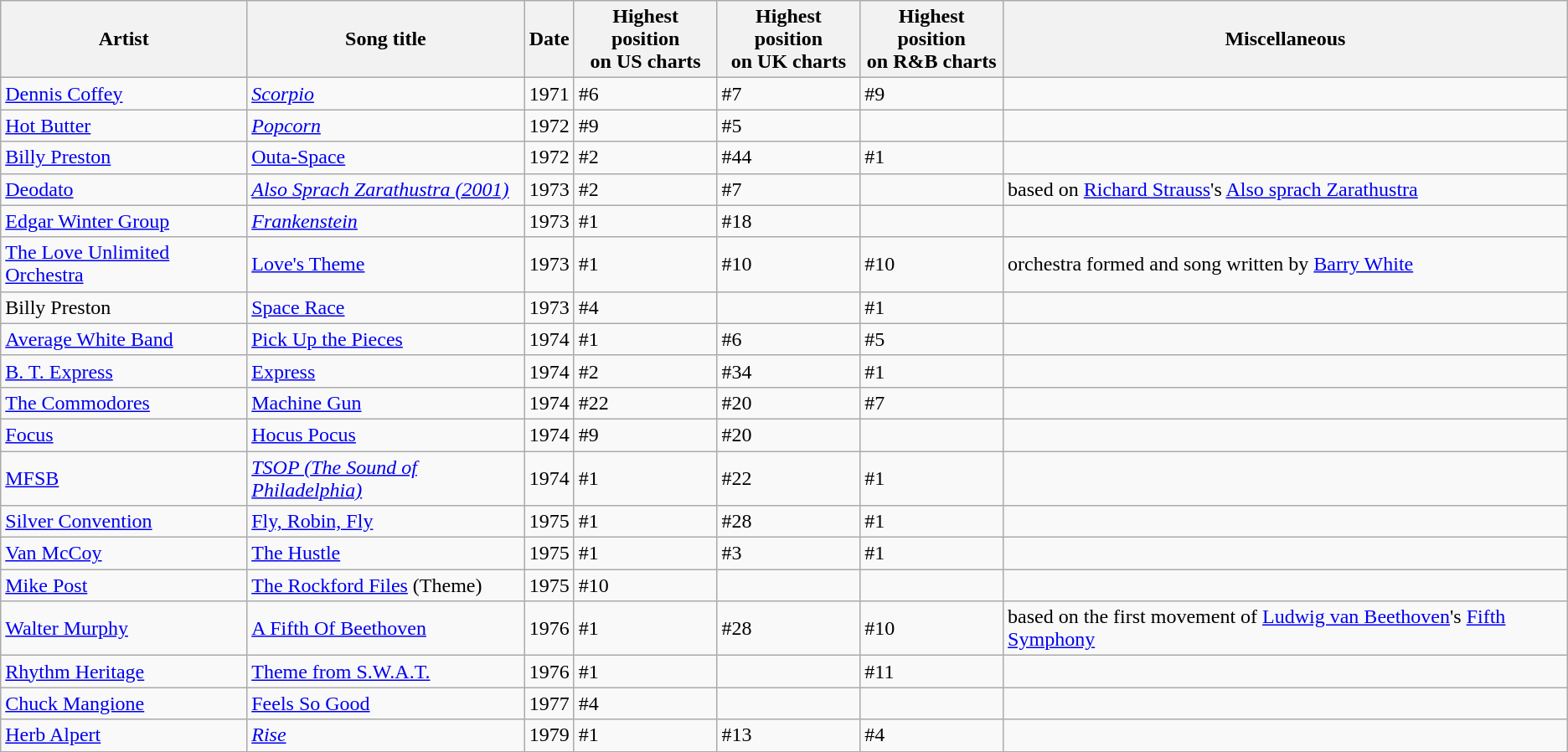<table class="wikitable sortable">
<tr>
<th>Artist</th>
<th>Song title</th>
<th>Date</th>
<th>Highest position<br> on US charts</th>
<th>Highest position<br> on UK charts</th>
<th>Highest position<br> on R&B charts</th>
<th>Miscellaneous</th>
</tr>
<tr>
<td><a href='#'>Dennis Coffey</a></td>
<td><em><a href='#'>Scorpio</a></em></td>
<td>1971</td>
<td>#6</td>
<td>#7</td>
<td>#9</td>
<td></td>
</tr>
<tr>
<td><a href='#'>Hot Butter</a></td>
<td><em><a href='#'>Popcorn</a></em></td>
<td>1972</td>
<td>#9</td>
<td>#5</td>
<td></td>
<td></td>
</tr>
<tr>
<td><a href='#'>Billy Preston</a></td>
<td><a href='#'>Outa-Space</a></td>
<td>1972</td>
<td>#2</td>
<td>#44</td>
<td>#1</td>
<td></td>
</tr>
<tr>
<td><a href='#'>Deodato</a></td>
<td><em><a href='#'>Also Sprach Zarathustra (2001)</a></em></td>
<td>1973</td>
<td>#2</td>
<td>#7</td>
<td></td>
<td>based on <a href='#'>Richard Strauss</a>'s <a href='#'>Also sprach Zarathustra</a></td>
</tr>
<tr>
<td><a href='#'>Edgar Winter Group</a></td>
<td><em><a href='#'>Frankenstein</a></em></td>
<td>1973</td>
<td>#1</td>
<td>#18</td>
<td></td>
<td></td>
</tr>
<tr>
<td><a href='#'>The Love Unlimited Orchestra</a></td>
<td><a href='#'>Love's Theme</a></td>
<td>1973</td>
<td>#1</td>
<td>#10</td>
<td>#10</td>
<td>orchestra formed and song written by <a href='#'>Barry White</a></td>
</tr>
<tr>
<td>Billy Preston</td>
<td><a href='#'>Space Race</a></td>
<td>1973</td>
<td>#4</td>
<td></td>
<td>#1</td>
<td></td>
</tr>
<tr>
<td><a href='#'>Average White Band</a></td>
<td><a href='#'>Pick Up the Pieces</a></td>
<td>1974</td>
<td>#1</td>
<td>#6</td>
<td>#5</td>
<td></td>
</tr>
<tr>
<td><a href='#'>B. T. Express</a></td>
<td><a href='#'>Express</a></td>
<td>1974</td>
<td>#2</td>
<td>#34</td>
<td>#1</td>
<td></td>
</tr>
<tr>
<td><a href='#'>The Commodores</a></td>
<td><a href='#'>Machine Gun</a></td>
<td>1974</td>
<td>#22</td>
<td>#20</td>
<td>#7</td>
<td></td>
</tr>
<tr>
<td><a href='#'>Focus</a></td>
<td><a href='#'>Hocus Pocus</a></td>
<td>1974</td>
<td>#9</td>
<td>#20</td>
<td></td>
<td></td>
</tr>
<tr>
<td><a href='#'>MFSB</a></td>
<td><em><a href='#'>TSOP (The Sound of Philadelphia)</a></em></td>
<td>1974</td>
<td>#1</td>
<td>#22</td>
<td>#1</td>
<td></td>
</tr>
<tr>
<td><a href='#'>Silver Convention</a></td>
<td><a href='#'>Fly, Robin, Fly</a></td>
<td>1975</td>
<td>#1</td>
<td>#28</td>
<td>#1</td>
<td></td>
</tr>
<tr>
<td><a href='#'>Van McCoy</a></td>
<td><a href='#'>The Hustle</a></td>
<td>1975</td>
<td>#1</td>
<td>#3</td>
<td>#1</td>
<td></td>
</tr>
<tr>
<td><a href='#'>Mike Post</a></td>
<td><a href='#'>The Rockford Files</a> (Theme)</td>
<td>1975</td>
<td>#10</td>
<td></td>
<td></td>
<td></td>
</tr>
<tr>
<td><a href='#'>Walter Murphy</a></td>
<td><a href='#'>A Fifth Of Beethoven</a></td>
<td>1976</td>
<td>#1</td>
<td>#28</td>
<td>#10</td>
<td>based on the first movement of <a href='#'>Ludwig van Beethoven</a>'s <a href='#'>Fifth Symphony</a></td>
</tr>
<tr>
<td><a href='#'>Rhythm Heritage</a></td>
<td><a href='#'>Theme from S.W.A.T.</a></td>
<td>1976</td>
<td>#1</td>
<td></td>
<td>#11</td>
<td></td>
</tr>
<tr>
<td><a href='#'>Chuck Mangione</a></td>
<td><a href='#'>Feels So Good</a></td>
<td>1977</td>
<td>#4</td>
<td></td>
<td></td>
<td></td>
</tr>
<tr>
<td><a href='#'>Herb Alpert</a></td>
<td><em><a href='#'>Rise</a></em></td>
<td>1979</td>
<td>#1</td>
<td>#13</td>
<td>#4</td>
<td></td>
</tr>
<tr>
</tr>
</table>
